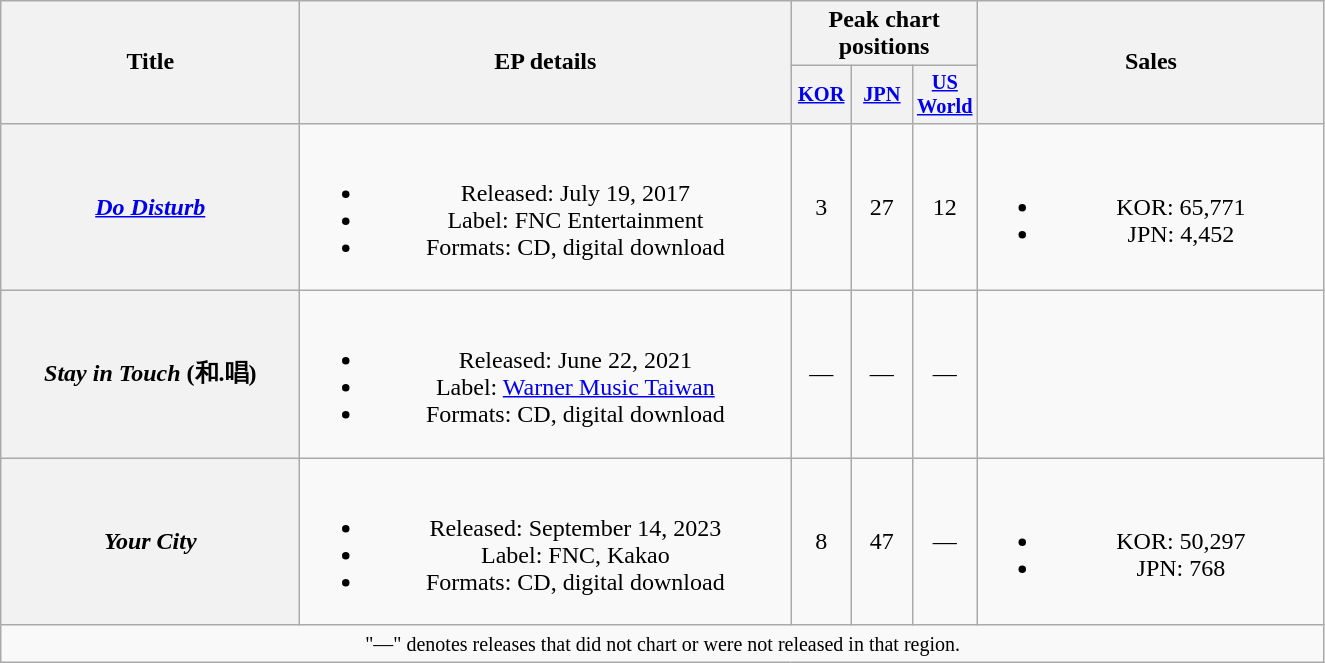<table class="wikitable plainrowheaders" style="text-align:center;">
<tr>
<th rowspan="2" style="width:12em;">Title</th>
<th rowspan="2" style="width:20em;">EP details</th>
<th colspan="3">Peak chart positions</th>
<th rowspan="2" style="width:14em;">Sales</th>
</tr>
<tr>
<th scope="col" style="width:2.5em;font-size:85%;"><a href='#'>KOR</a><br></th>
<th scope="col" style="width:2.5em;font-size:85%;"><a href='#'>JPN</a><br></th>
<th scope="col" style="width:2.5em;font-size:85%;"><a href='#'>US<br>World</a><br></th>
</tr>
<tr>
<th scope="row"><em><a href='#'>Do Disturb</a></em></th>
<td><br><ul><li>Released: July 19, 2017 </li><li>Label: FNC Entertainment</li><li>Formats: CD, digital download</li></ul></td>
<td>3</td>
<td>27</td>
<td>12</td>
<td><br><ul><li>KOR: 65,771</li><li>JPN: 4,452</li></ul></td>
</tr>
<tr>
<th scope="row"><em>Stay in Touch</em> (和.唱)</th>
<td><br><ul><li>Released: June 22, 2021 </li><li>Label: <a href='#'>Warner Music Taiwan</a></li><li>Formats: CD, digital download</li></ul></td>
<td>—</td>
<td>—</td>
<td>—</td>
<td></td>
</tr>
<tr>
<th scope="row"><em>Your City</em></th>
<td><br><ul><li>Released: September 14, 2023</li><li>Label: FNC, Kakao</li><li>Formats: CD, digital download</li></ul></td>
<td>8</td>
<td>47</td>
<td>—</td>
<td><br><ul><li>KOR: 50,297</li><li>JPN: 768</li></ul></td>
</tr>
<tr>
<td colspan="6"><small>"—" denotes releases that did not chart or were not released in that region.</small></td>
</tr>
</table>
